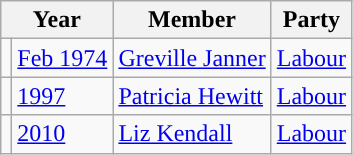<table class="wikitable">
<tr>
<th colspan="2">Year</th>
<th>Member</th>
<th>Party</th>
</tr>
<tr>
<td style="color:inherit;background-color: "></td>
<td><a href='#'>Feb 1974</a></td>
<td><a href='#'>Greville Janner</a></td>
<td><a href='#'>Labour</a></td>
</tr>
<tr>
<td style="color:inherit;background-color: "></td>
<td><a href='#'>1997</a></td>
<td><a href='#'>Patricia Hewitt</a></td>
<td><a href='#'>Labour</a></td>
</tr>
<tr>
<td style="color:inherit;background-color: "></td>
<td><a href='#'>2010</a></td>
<td><a href='#'>Liz Kendall</a></td>
<td><a href='#'>Labour</a></td>
</tr>
</table>
